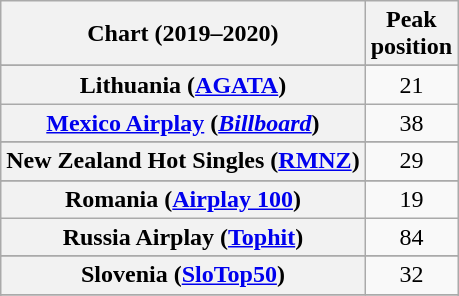<table class="wikitable sortable plainrowheaders" style="text-align:center">
<tr>
<th scope="col">Chart (2019–2020)</th>
<th scope="col">Peak<br>position</th>
</tr>
<tr>
</tr>
<tr>
</tr>
<tr>
</tr>
<tr>
</tr>
<tr>
</tr>
<tr>
</tr>
<tr>
</tr>
<tr>
</tr>
<tr>
</tr>
<tr>
</tr>
<tr>
<th scope="row">Lithuania (<a href='#'>AGATA</a>)</th>
<td>21</td>
</tr>
<tr>
<th scope="row"><a href='#'>Mexico Airplay</a> (<em><a href='#'>Billboard</a></em>)</th>
<td>38</td>
</tr>
<tr>
</tr>
<tr>
</tr>
<tr>
<th scope="row">New Zealand Hot Singles (<a href='#'>RMNZ</a>)</th>
<td>29</td>
</tr>
<tr>
</tr>
<tr>
<th scope="row">Romania (<a href='#'>Airplay 100</a>)</th>
<td>19</td>
</tr>
<tr>
<th scope="row">Russia Airplay (<a href='#'>Tophit</a>)</th>
<td>84</td>
</tr>
<tr>
</tr>
<tr>
</tr>
<tr>
</tr>
<tr>
<th scope="row">Slovenia (<a href='#'>SloTop50</a>)</th>
<td>32</td>
</tr>
<tr>
</tr>
<tr>
</tr>
<tr>
</tr>
<tr>
</tr>
<tr>
</tr>
</table>
